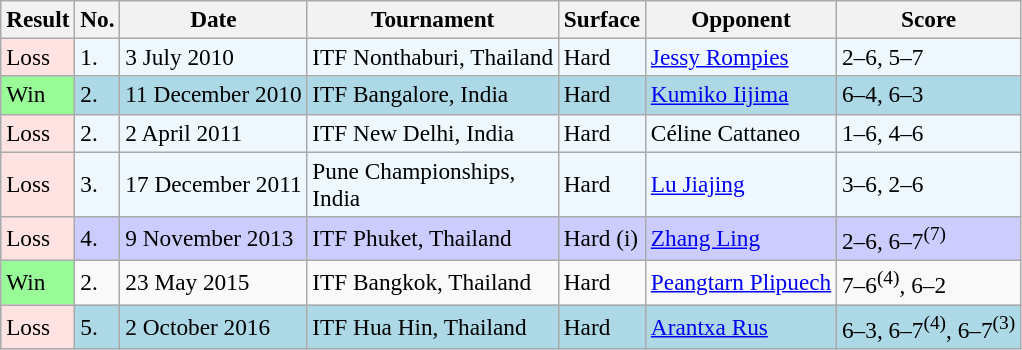<table class="sortable wikitable" style=font-size:97%>
<tr>
<th>Result</th>
<th>No.</th>
<th>Date</th>
<th>Tournament</th>
<th>Surface</th>
<th>Opponent</th>
<th class="unsortable">Score</th>
</tr>
<tr style="background:#f0f8ff;">
<td style="background:#FFE3E3;">Loss</td>
<td>1.</td>
<td>3 July 2010</td>
<td>ITF Nonthaburi, Thailand</td>
<td>Hard</td>
<td> <a href='#'>Jessy Rompies</a></td>
<td>2–6, 5–7</td>
</tr>
<tr style="background:lightblue;">
<td style="background:#98fb98;">Win</td>
<td>2.</td>
<td>11 December 2010</td>
<td>ITF Bangalore, India</td>
<td>Hard</td>
<td> <a href='#'>Kumiko Iijima</a></td>
<td>6–4, 6–3</td>
</tr>
<tr style="background:#f0f8ff;">
<td style="background:#FFE3E3;">Loss</td>
<td>2.</td>
<td>2 April 2011</td>
<td>ITF New Delhi, India</td>
<td>Hard</td>
<td> Céline Cattaneo</td>
<td>1–6, 4–6</td>
</tr>
<tr style="background:#f0f8ff;">
<td style="background:#FFE3E3;">Loss</td>
<td>3.</td>
<td>17 December 2011</td>
<td>Pune Championships,<br> India</td>
<td>Hard</td>
<td> <a href='#'>Lu Jiajing</a></td>
<td>3–6, 2–6</td>
</tr>
<tr style="background:#ccccff;">
<td style="background:#FFE3E3;">Loss</td>
<td>4.</td>
<td>9 November 2013</td>
<td>ITF Phuket, Thailand</td>
<td>Hard (i)</td>
<td> <a href='#'>Zhang Ling</a></td>
<td>2–6, 6–7<sup>(7)</sup></td>
</tr>
<tr>
<td style="background:#98fb98;">Win</td>
<td>2.</td>
<td>23 May 2015</td>
<td>ITF Bangkok, Thailand</td>
<td>Hard</td>
<td> <a href='#'>Peangtarn Plipuech</a></td>
<td>7–6<sup>(4)</sup>, 6–2</td>
</tr>
<tr style="background:lightblue;">
<td style="background:#FFE3E3;">Loss</td>
<td>5.</td>
<td>2 October 2016</td>
<td>ITF Hua Hin, Thailand</td>
<td>Hard</td>
<td> <a href='#'>Arantxa Rus</a></td>
<td>6–3, 6–7<sup>(4)</sup>, 6–7<sup>(3)</sup></td>
</tr>
</table>
